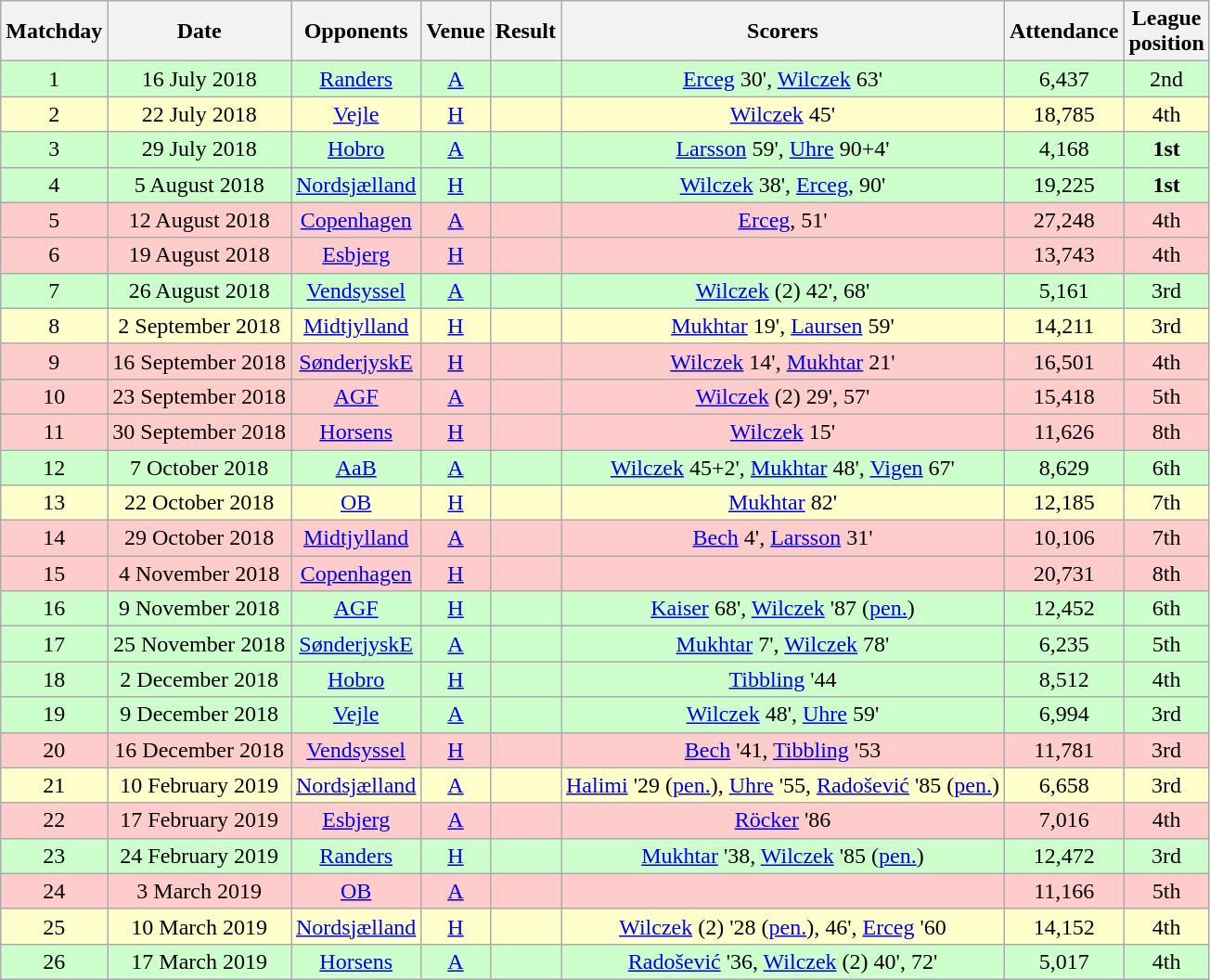<table class="wikitable" style="text-align:center">
<tr>
<th>Matchday</th>
<th>Date</th>
<th>Opponents</th>
<th>Venue</th>
<th>Result</th>
<th>Scorers</th>
<th>Attendance</th>
<th>League<br>position</th>
</tr>
<tr bgcolor="#ccffcc">
<td>1</td>
<td>16 July 2018</td>
<td><a href='#'>Randers</a></td>
<td><a href='#'>A</a></td>
<td></td>
<td><a href='#'>Erceg</a> 30', <a href='#'>Wilczek</a> 63'</td>
<td>6,437</td>
<td>2nd</td>
</tr>
<tr bgcolor="#ffffcc">
<td>2</td>
<td>22 July 2018</td>
<td><a href='#'>Vejle</a></td>
<td><a href='#'>H</a></td>
<td></td>
<td><a href='#'>Wilczek</a> 45'</td>
<td>18,785</td>
<td>4th</td>
</tr>
<tr bgcolor="#ccffcc">
<td>3</td>
<td>29 July 2018</td>
<td><a href='#'>Hobro</a></td>
<td><a href='#'>A</a></td>
<td></td>
<td><a href='#'>Larsson</a> 59', <a href='#'>Uhre</a> 90+4'</td>
<td>4,168</td>
<td><strong>1st</strong></td>
</tr>
<tr bgcolor="#ccffcc">
<td>4</td>
<td>5 August 2018</td>
<td><a href='#'>Nordsjælland</a></td>
<td><a href='#'>H</a></td>
<td></td>
<td><a href='#'>Wilczek</a> 38', <a href='#'>Erceg</a>, 90'</td>
<td>19,225</td>
<td><strong>1st</strong></td>
</tr>
<tr bgcolor="#ffcccc">
<td>5</td>
<td>12 August 2018</td>
<td><a href='#'>Copenhagen</a></td>
<td><a href='#'>A</a></td>
<td></td>
<td><a href='#'>Erceg</a>, 51'</td>
<td>27,248</td>
<td>4th</td>
</tr>
<tr bgcolor="#ffcccc">
<td>6</td>
<td>19 August 2018</td>
<td><a href='#'>Esbjerg</a></td>
<td><a href='#'>H</a></td>
<td></td>
<td></td>
<td>13,743</td>
<td>4th</td>
</tr>
<tr bgcolor="#ccffcc">
<td>7</td>
<td>26 August 2018</td>
<td><a href='#'>Vendsyssel</a></td>
<td><a href='#'>A</a></td>
<td></td>
<td><a href='#'>Wilczek</a> (2) 42', 68'</td>
<td>5,161</td>
<td>3rd</td>
</tr>
<tr bgcolor="#ffffcc">
<td>8</td>
<td>2 September 2018</td>
<td><a href='#'>Midtjylland</a></td>
<td><a href='#'>H</a></td>
<td></td>
<td><a href='#'>Mukhtar</a> 19', <a href='#'>Laursen</a> 59'</td>
<td>14,211</td>
<td>3rd</td>
</tr>
<tr bgcolor="#ffcccc">
<td>9</td>
<td>16 September 2018</td>
<td><a href='#'>SønderjyskE</a></td>
<td><a href='#'>H</a></td>
<td></td>
<td><a href='#'>Wilczek</a> 14', <a href='#'>Mukhtar</a> 21'</td>
<td>16,501</td>
<td>4th</td>
</tr>
<tr bgcolor="#ffcccc">
<td>10</td>
<td>23 September 2018</td>
<td><a href='#'>AGF</a></td>
<td><a href='#'>A</a></td>
<td></td>
<td><a href='#'>Wilczek</a> (2) 29', 57'</td>
<td>15,418</td>
<td>5th</td>
</tr>
<tr bgcolor="#ffcccc">
<td>11</td>
<td>30 September 2018</td>
<td><a href='#'>Horsens</a></td>
<td><a href='#'>H</a></td>
<td></td>
<td><a href='#'>Wilczek</a> 15'</td>
<td>11,626</td>
<td>8th</td>
</tr>
<tr bgcolor="#ccffcc">
<td>12</td>
<td>7 October 2018</td>
<td><a href='#'>AaB</a></td>
<td><a href='#'>A</a></td>
<td></td>
<td><a href='#'>Wilczek</a> 45+2', <a href='#'>Mukhtar</a> 48', <a href='#'>Vigen</a> 67'</td>
<td>8,629</td>
<td>6th</td>
</tr>
<tr bgcolor="#ffffcc">
<td>13</td>
<td>22 October 2018</td>
<td><a href='#'>OB</a></td>
<td><a href='#'>H</a></td>
<td></td>
<td><a href='#'>Mukhtar</a> 82'</td>
<td>12,185</td>
<td>7th</td>
</tr>
<tr bgcolor="#ffcccc">
<td>14</td>
<td>29 October 2018</td>
<td><a href='#'>Midtjylland</a></td>
<td><a href='#'>A</a></td>
<td></td>
<td><a href='#'>Bech</a> 4', <a href='#'>Larsson</a> 31'</td>
<td>10,106</td>
<td>7th</td>
</tr>
<tr bgcolor="#ffcccc">
<td>15</td>
<td>4 November 2018</td>
<td><a href='#'>Copenhagen</a></td>
<td><a href='#'>H</a></td>
<td></td>
<td></td>
<td>20,731</td>
<td>8th</td>
</tr>
<tr bgcolor="#ccffcc">
<td>16</td>
<td>9 November 2018</td>
<td><a href='#'>AGF</a></td>
<td><a href='#'>H</a></td>
<td></td>
<td><a href='#'>Kaiser</a> 68', <a href='#'>Wilczek</a> '87 (<a href='#'>pen.</a>)</td>
<td>12,452</td>
<td>6th</td>
</tr>
<tr bgcolor="#ccffcc">
<td>17</td>
<td>25 November 2018</td>
<td><a href='#'>SønderjyskE</a></td>
<td><a href='#'>A</a></td>
<td></td>
<td><a href='#'>Mukhtar</a> 7', <a href='#'>Wilczek</a> 78'</td>
<td>6,235</td>
<td>5th</td>
</tr>
<tr bgcolor="#ccffcc">
<td>18</td>
<td>2 December 2018</td>
<td><a href='#'>Hobro</a></td>
<td><a href='#'>H</a></td>
<td></td>
<td><a href='#'>Tibbling</a> '44</td>
<td>8,512</td>
<td>4th</td>
</tr>
<tr bgcolor="#ccffcc">
<td>19</td>
<td>9 December 2018</td>
<td><a href='#'>Vejle</a></td>
<td><a href='#'>A</a></td>
<td></td>
<td><a href='#'>Wilczek</a> 48', <a href='#'>Uhre</a> 59'</td>
<td>6,994</td>
<td>3rd</td>
</tr>
<tr bgcolor="#ffcccc">
<td>20</td>
<td>16 December 2018</td>
<td><a href='#'>Vendsyssel</a></td>
<td><a href='#'>H</a></td>
<td></td>
<td><a href='#'>Bech</a> '41, <a href='#'>Tibbling</a> '53</td>
<td>11,781</td>
<td>3rd</td>
</tr>
<tr bgcolor="#ffffcc">
<td>21</td>
<td>10 February 2019</td>
<td><a href='#'>Nordsjælland</a></td>
<td><a href='#'>A</a></td>
<td></td>
<td><a href='#'>Halimi</a> '29 (<a href='#'>pen.</a>), <a href='#'>Uhre</a> '55, <a href='#'>Radošević</a> '85 (<a href='#'>pen.</a>)</td>
<td>6,658</td>
<td>3rd</td>
</tr>
<tr bgcolor="#ffcccc">
<td>22</td>
<td>17 February 2019</td>
<td><a href='#'>Esbjerg</a></td>
<td><a href='#'>A</a></td>
<td></td>
<td><a href='#'>Röcker</a> '86</td>
<td>7,016</td>
<td>4th</td>
</tr>
<tr bgcolor="#ccffcc">
<td>23</td>
<td>24 February 2019</td>
<td><a href='#'>Randers</a></td>
<td><a href='#'>H</a></td>
<td></td>
<td><a href='#'>Mukhtar</a> '38, <a href='#'>Wilczek</a> '85 (<a href='#'>pen.</a>)</td>
<td>12,472</td>
<td>3rd</td>
</tr>
<tr bgcolor="#ffcccc">
<td>24</td>
<td>3 March 2019</td>
<td><a href='#'>OB</a></td>
<td><a href='#'>A</a></td>
<td></td>
<td></td>
<td>11,166</td>
<td>5th</td>
</tr>
<tr bgcolor="#ffffcc">
<td>25</td>
<td>10 March 2019</td>
<td><a href='#'>Nordsjælland</a></td>
<td><a href='#'>H</a></td>
<td></td>
<td><a href='#'>Wilczek</a> (2) '28 (<a href='#'>pen.</a>), 46', <a href='#'>Erceg</a> '60</td>
<td>14,152</td>
<td>4th</td>
</tr>
<tr bgcolor="#ccffcc">
<td>26</td>
<td>17 March 2019</td>
<td><a href='#'>Horsens</a></td>
<td><a href='#'>A</a></td>
<td></td>
<td><a href='#'>Radošević</a> '36, <a href='#'>Wilczek</a> (2) 40', 72'</td>
<td>5,017</td>
<td>4th</td>
</tr>
</table>
